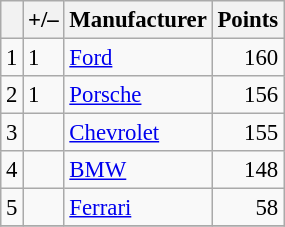<table class="wikitable" style="font-size: 95%;">
<tr>
<th scope="col"></th>
<th scope="col">+/–</th>
<th scope="col">Manufacturer</th>
<th scope="col">Points</th>
</tr>
<tr>
<td align=center>1</td>
<td align="left"> 1</td>
<td> <a href='#'>Ford</a></td>
<td align=right>160</td>
</tr>
<tr>
<td align=center>2</td>
<td align="left"> 1</td>
<td> <a href='#'>Porsche</a></td>
<td align=right>156</td>
</tr>
<tr>
<td align=center>3</td>
<td align="left"></td>
<td> <a href='#'>Chevrolet</a></td>
<td align=right>155</td>
</tr>
<tr>
<td align=center>4</td>
<td align="left"></td>
<td> <a href='#'>BMW</a></td>
<td align=right>148</td>
</tr>
<tr>
<td align=center>5</td>
<td align="left"></td>
<td> <a href='#'>Ferrari</a></td>
<td align=right>58</td>
</tr>
<tr>
</tr>
</table>
